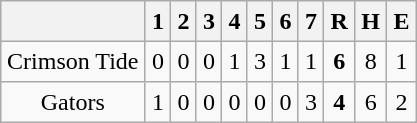<table align = right border="2" cellpadding="4" cellspacing="0" style="margin: 1em 1em 1em 1em; background: #F9F9F9; border: 1px #aaa solid; border-collapse: collapse;">
<tr align=center style="background: #F2F2F2;">
<th></th>
<th>1</th>
<th>2</th>
<th>3</th>
<th>4</th>
<th>5</th>
<th>6</th>
<th>7</th>
<th>R</th>
<th>H</th>
<th>E</th>
</tr>
<tr align=center>
<td>Crimson Tide</td>
<td>0</td>
<td>0</td>
<td>0</td>
<td>1</td>
<td>3</td>
<td>1</td>
<td>1</td>
<td><strong>6</strong></td>
<td>8</td>
<td>1</td>
</tr>
<tr align=center>
<td>Gators</td>
<td>1</td>
<td>0</td>
<td>0</td>
<td>0</td>
<td>0</td>
<td>0</td>
<td>3</td>
<td><strong>4</strong></td>
<td>6</td>
<td>2</td>
</tr>
</table>
